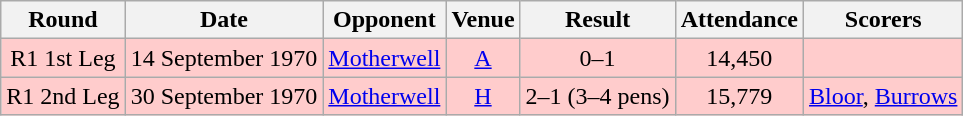<table class="wikitable" style="font-size:100%; text-align:center">
<tr>
<th>Round</th>
<th>Date</th>
<th>Opponent</th>
<th>Venue</th>
<th>Result</th>
<th>Attendance</th>
<th>Scorers</th>
</tr>
<tr style="background-color: #FFCCCC;">
<td>R1 1st Leg</td>
<td>14 September 1970</td>
<td><a href='#'>Motherwell</a></td>
<td><a href='#'>A</a></td>
<td>0–1</td>
<td>14,450</td>
<td></td>
</tr>
<tr style="background-color: #FFCCCC;">
<td>R1 2nd Leg</td>
<td>30 September 1970</td>
<td><a href='#'>Motherwell</a></td>
<td><a href='#'>H</a></td>
<td>2–1 (3–4 pens)</td>
<td>15,779</td>
<td><a href='#'>Bloor</a>, <a href='#'>Burrows</a></td>
</tr>
</table>
